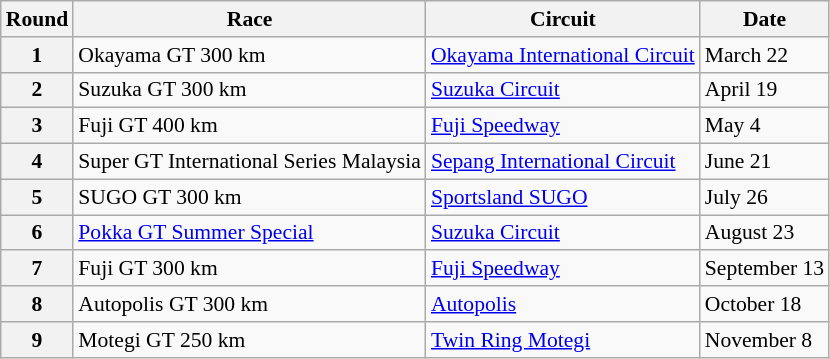<table class="wikitable" style="font-size: 90%;">
<tr>
<th>Round</th>
<th>Race</th>
<th>Circuit</th>
<th>Date</th>
</tr>
<tr>
<th>1</th>
<td> Okayama GT 300 km</td>
<td><a href='#'>Okayama International Circuit</a></td>
<td>March 22</td>
</tr>
<tr>
<th>2</th>
<td> Suzuka GT 300 km</td>
<td><a href='#'>Suzuka Circuit</a></td>
<td>April 19</td>
</tr>
<tr>
<th>3</th>
<td> Fuji GT 400 km</td>
<td><a href='#'>Fuji Speedway</a></td>
<td>May 4</td>
</tr>
<tr>
<th>4</th>
<td> Super GT International Series Malaysia</td>
<td><a href='#'>Sepang International Circuit</a></td>
<td>June 21</td>
</tr>
<tr>
<th>5</th>
<td> SUGO GT 300 km</td>
<td><a href='#'>Sportsland SUGO</a></td>
<td>July 26</td>
</tr>
<tr>
<th>6</th>
<td> <a href='#'>Pokka GT Summer Special</a></td>
<td><a href='#'>Suzuka Circuit</a></td>
<td>August 23</td>
</tr>
<tr>
<th>7</th>
<td> Fuji GT 300 km</td>
<td><a href='#'>Fuji Speedway</a></td>
<td>September 13</td>
</tr>
<tr>
<th>8</th>
<td> Autopolis GT 300 km</td>
<td><a href='#'>Autopolis</a></td>
<td>October 18</td>
</tr>
<tr>
<th>9</th>
<td> Motegi GT 250 km</td>
<td><a href='#'>Twin Ring Motegi</a></td>
<td>November 8</td>
</tr>
</table>
